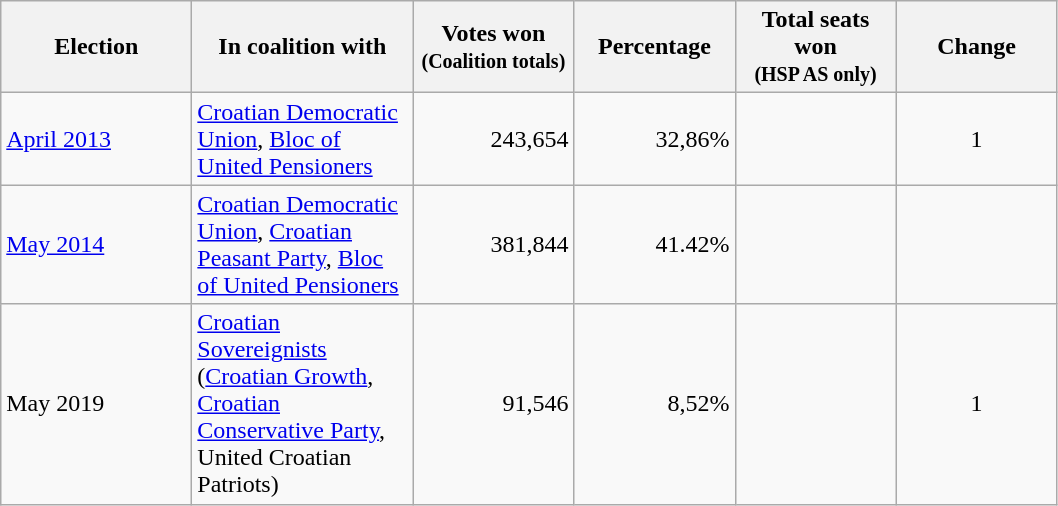<table class="wikitable" style="text-align: left;">
<tr>
<th style="width:120px;">Election</th>
<th style="width:140px;">In coalition with</th>
<th style="width:100px;">Votes won<br><small>(Coalition totals)</small></th>
<th style="width:100px;">Percentage</th>
<th style="width:100px;">Total seats won<br> <small>(HSP AS only)</small></th>
<th style="width:100px;">Change</th>
</tr>
<tr>
<td><a href='#'>April 2013</a></td>
<td><a href='#'>Croatian Democratic Union</a>, <a href='#'>Bloc of United Pensioners</a></td>
<td align="right">243,654</td>
<td align="right">32,86%</td>
<td style="text-align:center;"></td>
<td style="text-align:center;"> 1</td>
</tr>
<tr>
<td><a href='#'>May 2014</a></td>
<td><a href='#'>Croatian Democratic Union</a>, <a href='#'>Croatian Peasant Party</a>, <a href='#'>Bloc of United Pensioners</a></td>
<td align="right">381,844</td>
<td align="right">41.42%</td>
<td style="text-align:center;"></td>
<td style="text-align:center;"></td>
</tr>
<tr>
<td>May 2019</td>
<td><a href='#'>Croatian Sovereignists</a> (<a href='#'>Croatian Growth</a>, <a href='#'>Croatian Conservative Party</a>, United Croatian Patriots)</td>
<td align="right">91,546</td>
<td align="right">8,52%</td>
<td></td>
<td style="text-align:center;"> 1</td>
</tr>
</table>
